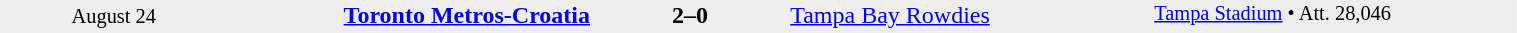<table style="width:80%; background:#eee;" cellspacing="0">
<tr>
<td rowspan="3" style="text-align:center; font-size:85%; width:15%;">August 24</td>
<td style="width:24%; text-align:right;"><strong><a href='#'>Toronto Metros-Croatia</a></strong></td>
<td style="text-align:center; width:13%;"><strong>2–0</strong></td>
<td width=24%><a href='#'>Tampa Bay Rowdies</a></td>
<td rowspan="3" style="font-size:85%; vertical-align:top;"><a href='#'>Tampa Stadium</a> • Att. 28,046</td>
</tr>
<tr style=font-size:85%>
<td align=right valign=top></td>
<td valign=top></td>
<td align=left valign=top></td>
</tr>
</table>
